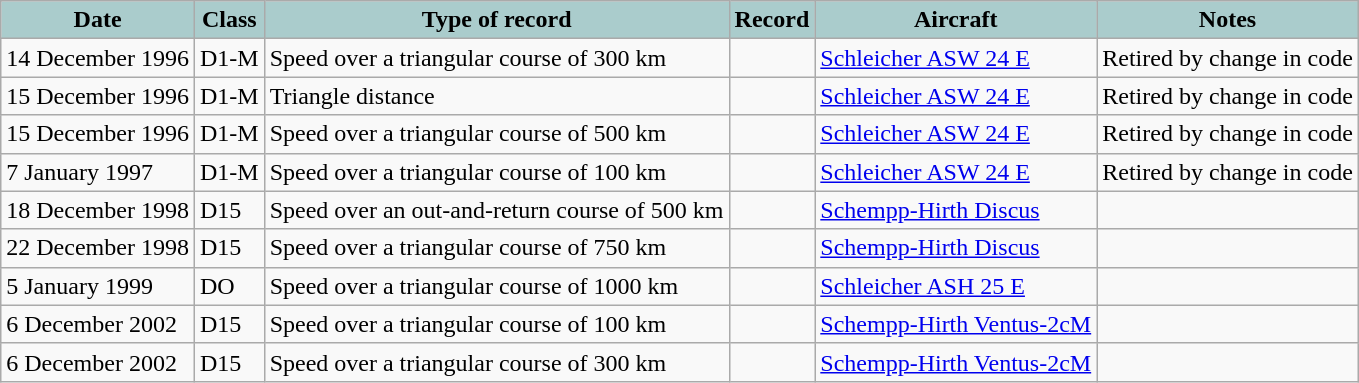<table class="wikitable">
<tr>
<th style="text-align:center; background:#acc;">Date</th>
<th style="text-align:center; background:#acc;">Class</th>
<th style="text-align:center; background:#acc;">Type of record</th>
<th style="text-align:center; background:#acc;">Record</th>
<th style="text-align:center; background:#acc;">Aircraft</th>
<th style="text-align:center; background:#acc;">Notes</th>
</tr>
<tr>
<td>14 December 1996</td>
<td>D1-M</td>
<td>Speed over a triangular course of 300 km</td>
<td></td>
<td><a href='#'>Schleicher ASW 24 E</a></td>
<td>Retired by change in code</td>
</tr>
<tr>
<td>15 December 1996</td>
<td>D1-M</td>
<td>Triangle distance</td>
<td></td>
<td><a href='#'>Schleicher ASW 24 E</a></td>
<td>Retired by change in code</td>
</tr>
<tr>
<td>15 December 1996</td>
<td>D1-M</td>
<td>Speed over a triangular course of 500 km</td>
<td></td>
<td><a href='#'>Schleicher ASW 24 E</a></td>
<td>Retired by change in code</td>
</tr>
<tr>
<td>7 January 1997</td>
<td>D1-M</td>
<td>Speed over a triangular course of 100 km</td>
<td></td>
<td><a href='#'>Schleicher ASW 24 E</a></td>
<td>Retired by change in code</td>
</tr>
<tr>
<td>18 December 1998</td>
<td>D15</td>
<td>Speed over an out-and-return course of 500 km</td>
<td></td>
<td><a href='#'>Schempp-Hirth Discus</a></td>
<td></td>
</tr>
<tr>
<td>22 December 1998</td>
<td>D15</td>
<td>Speed over a triangular course of 750 km</td>
<td></td>
<td><a href='#'>Schempp-Hirth Discus</a></td>
<td></td>
</tr>
<tr>
<td>5 January 1999</td>
<td>DO</td>
<td>Speed over a triangular course of 1000 km</td>
<td></td>
<td><a href='#'>Schleicher ASH 25 E</a></td>
<td></td>
</tr>
<tr>
<td>6 December 2002</td>
<td>D15</td>
<td>Speed over a triangular course of 100 km</td>
<td></td>
<td><a href='#'>Schempp-Hirth Ventus-2cM</a></td>
<td></td>
</tr>
<tr>
<td>6 December 2002</td>
<td>D15</td>
<td>Speed over a triangular course of 300 km</td>
<td></td>
<td><a href='#'>Schempp-Hirth Ventus-2cM</a></td>
<td></td>
</tr>
</table>
